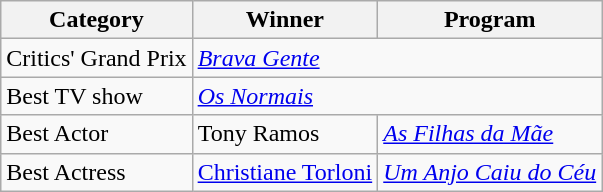<table class="wikitable">
<tr>
<th>Category</th>
<th>Winner</th>
<th>Program</th>
</tr>
<tr>
<td>Critics' Grand Prix</td>
<td colspan="2"><em><a href='#'>Brava Gente</a></em></td>
</tr>
<tr>
<td>Best TV show</td>
<td colspan="2"><em><a href='#'>Os Normais</a></em></td>
</tr>
<tr>
<td>Best Actor</td>
<td>Tony Ramos</td>
<td><em><a href='#'>As Filhas da Mãe</a></em></td>
</tr>
<tr>
<td>Best Actress</td>
<td><a href='#'>Christiane Torloni</a></td>
<td><em><a href='#'>Um Anjo Caiu do Céu</a></em></td>
</tr>
</table>
